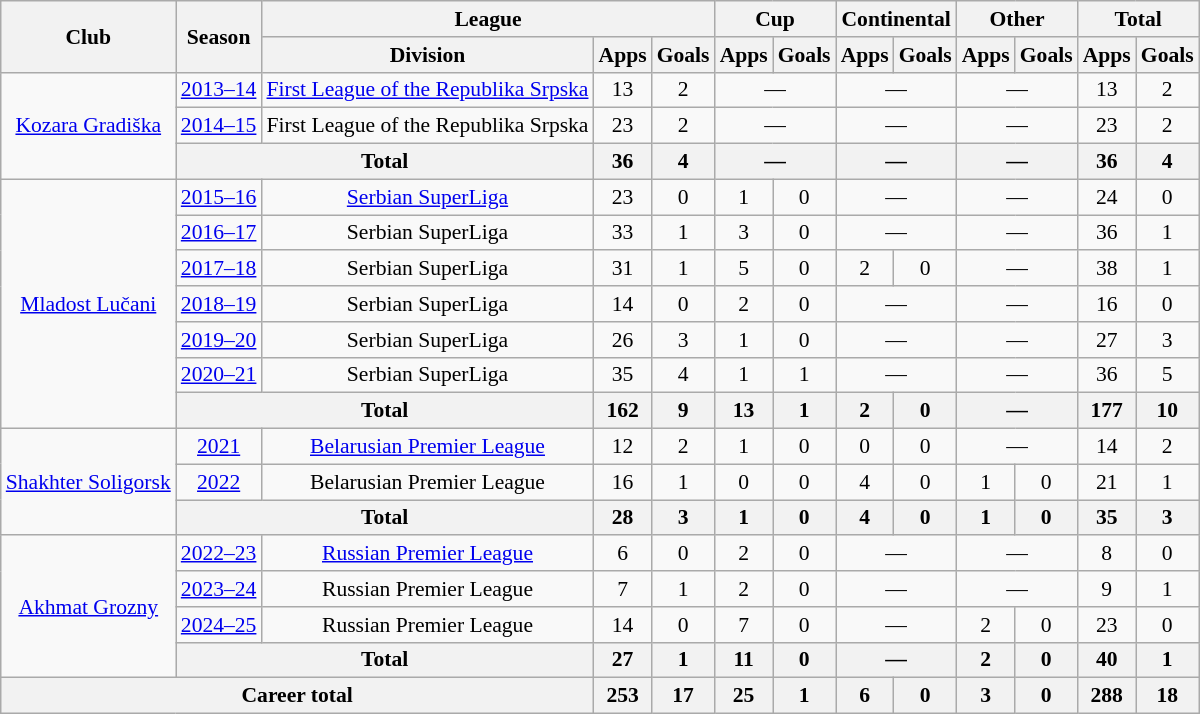<table class="wikitable" style="text-align: center;font-size:90%">
<tr>
<th rowspan="2">Club</th>
<th rowspan="2">Season</th>
<th colspan="3">League</th>
<th colspan="2">Cup</th>
<th colspan="2">Continental</th>
<th colspan="2">Other</th>
<th colspan="2">Total</th>
</tr>
<tr>
<th>Division</th>
<th>Apps</th>
<th>Goals</th>
<th>Apps</th>
<th>Goals</th>
<th>Apps</th>
<th>Goals</th>
<th>Apps</th>
<th>Goals</th>
<th>Apps</th>
<th>Goals</th>
</tr>
<tr>
<td rowspan="3" valign="center"><a href='#'>Kozara Gradiška</a></td>
<td><a href='#'>2013–14</a></td>
<td><a href='#'>First League of the Republika Srpska</a></td>
<td>13</td>
<td>2</td>
<td colspan="2">—</td>
<td colspan="2">—</td>
<td colspan="2">—</td>
<td>13</td>
<td>2</td>
</tr>
<tr>
<td><a href='#'>2014–15</a></td>
<td>First League of the Republika Srpska</td>
<td>23</td>
<td>2</td>
<td colspan="2">—</td>
<td colspan="2">—</td>
<td colspan="2">—</td>
<td>23</td>
<td>2</td>
</tr>
<tr>
<th colspan="2">Total</th>
<th>36</th>
<th>4</th>
<th colspan="2">—</th>
<th colspan="2">—</th>
<th colspan="2">—</th>
<th>36</th>
<th>4</th>
</tr>
<tr>
<td rowspan="7" valign="center"><a href='#'>Mladost Lučani</a></td>
<td><a href='#'>2015–16</a></td>
<td><a href='#'>Serbian SuperLiga</a></td>
<td>23</td>
<td>0</td>
<td>1</td>
<td>0</td>
<td colspan="2">—</td>
<td colspan="2">—</td>
<td>24</td>
<td>0</td>
</tr>
<tr>
<td><a href='#'>2016–17</a></td>
<td>Serbian SuperLiga</td>
<td>33</td>
<td>1</td>
<td>3</td>
<td>0</td>
<td colspan="2">—</td>
<td colspan="2">—</td>
<td>36</td>
<td>1</td>
</tr>
<tr>
<td><a href='#'>2017–18</a></td>
<td>Serbian SuperLiga</td>
<td>31</td>
<td>1</td>
<td>5</td>
<td>0</td>
<td>2</td>
<td>0</td>
<td colspan="2">—</td>
<td>38</td>
<td>1</td>
</tr>
<tr>
<td><a href='#'>2018–19</a></td>
<td>Serbian SuperLiga</td>
<td>14</td>
<td>0</td>
<td>2</td>
<td>0</td>
<td colspan="2">—</td>
<td colspan="2">—</td>
<td>16</td>
<td>0</td>
</tr>
<tr>
<td><a href='#'>2019–20</a></td>
<td>Serbian SuperLiga</td>
<td>26</td>
<td>3</td>
<td>1</td>
<td>0</td>
<td colspan="2">—</td>
<td colspan="2">—</td>
<td>27</td>
<td>3</td>
</tr>
<tr>
<td><a href='#'>2020–21</a></td>
<td>Serbian SuperLiga</td>
<td>35</td>
<td>4</td>
<td>1</td>
<td>1</td>
<td colspan="2">—</td>
<td colspan="2">—</td>
<td>36</td>
<td>5</td>
</tr>
<tr>
<th colspan="2">Total</th>
<th>162</th>
<th>9</th>
<th>13</th>
<th>1</th>
<th>2</th>
<th>0</th>
<th colspan="2">—</th>
<th>177</th>
<th>10</th>
</tr>
<tr>
<td rowspan="3"><a href='#'>Shakhter Soligorsk</a></td>
<td><a href='#'>2021</a></td>
<td><a href='#'>Belarusian Premier League</a></td>
<td>12</td>
<td>2</td>
<td>1</td>
<td>0</td>
<td>0</td>
<td>0</td>
<td colspan="2">—</td>
<td>14</td>
<td>2</td>
</tr>
<tr>
<td><a href='#'>2022</a></td>
<td>Belarusian Premier League</td>
<td>16</td>
<td>1</td>
<td>0</td>
<td>0</td>
<td>4</td>
<td>0</td>
<td>1</td>
<td>0</td>
<td>21</td>
<td>1</td>
</tr>
<tr>
<th colspan="2">Total</th>
<th>28</th>
<th>3</th>
<th>1</th>
<th>0</th>
<th>4</th>
<th>0</th>
<th>1</th>
<th>0</th>
<th>35</th>
<th>3</th>
</tr>
<tr>
<td rowspan="4"><a href='#'>Akhmat Grozny</a></td>
<td><a href='#'>2022–23</a></td>
<td><a href='#'>Russian Premier League</a></td>
<td>6</td>
<td>0</td>
<td>2</td>
<td>0</td>
<td colspan="2">—</td>
<td colspan="2">—</td>
<td>8</td>
<td>0</td>
</tr>
<tr>
<td><a href='#'>2023–24</a></td>
<td>Russian Premier League</td>
<td>7</td>
<td>1</td>
<td>2</td>
<td>0</td>
<td colspan="2">—</td>
<td colspan="2">—</td>
<td>9</td>
<td>1</td>
</tr>
<tr>
<td><a href='#'>2024–25</a></td>
<td>Russian Premier League</td>
<td>14</td>
<td>0</td>
<td>7</td>
<td>0</td>
<td colspan="2">—</td>
<td>2</td>
<td>0</td>
<td>23</td>
<td>0</td>
</tr>
<tr>
<th colspan="2">Total</th>
<th>27</th>
<th>1</th>
<th>11</th>
<th>0</th>
<th colspan="2">—</th>
<th>2</th>
<th>0</th>
<th>40</th>
<th>1</th>
</tr>
<tr>
<th colspan="3">Career total</th>
<th>253</th>
<th>17</th>
<th>25</th>
<th>1</th>
<th>6</th>
<th>0</th>
<th>3</th>
<th>0</th>
<th>288</th>
<th>18</th>
</tr>
</table>
